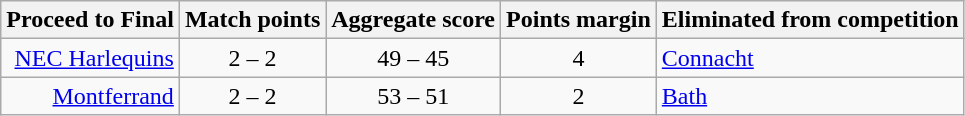<table class="wikitable" style="text-align: center;">
<tr>
<th>Proceed to Final</th>
<th>Match points</th>
<th>Aggregate score</th>
<th>Points margin</th>
<th>Eliminated from competition</th>
</tr>
<tr>
<td align="right"><a href='#'>NEC Harlequins</a> </td>
<td>2 – 2</td>
<td>49 – 45</td>
<td>4</td>
<td align="left"> <a href='#'>Connacht</a></td>
</tr>
<tr>
<td align="right"><a href='#'>Montferrand</a> </td>
<td>2 – 2</td>
<td>53 – 51</td>
<td>2</td>
<td align="left"> <a href='#'>Bath</a></td>
</tr>
</table>
